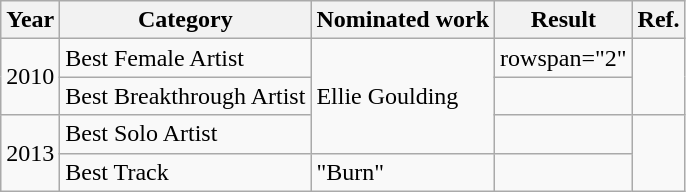<table class="wikitable">
<tr>
<th>Year</th>
<th>Category</th>
<th>Nominated work</th>
<th>Result</th>
<th>Ref.</th>
</tr>
<tr>
<td rowspan="2">2010</td>
<td>Best Female Artist</td>
<td rowspan="3">Ellie Goulding</td>
<td>rowspan="2" </td>
<td rowspan="2"></td>
</tr>
<tr>
<td>Best Breakthrough Artist</td>
</tr>
<tr>
<td rowspan="2">2013</td>
<td>Best Solo Artist</td>
<td></td>
<td rowspan="2"></td>
</tr>
<tr>
<td>Best Track</td>
<td>"Burn"</td>
<td></td>
</tr>
</table>
